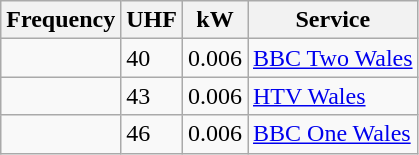<table class="wikitable sortable">
<tr>
<th>Frequency</th>
<th>UHF</th>
<th>kW</th>
<th>Service</th>
</tr>
<tr>
<td></td>
<td>40</td>
<td>0.006</td>
<td><a href='#'>BBC Two Wales</a></td>
</tr>
<tr>
<td></td>
<td>43</td>
<td>0.006</td>
<td><a href='#'>HTV Wales</a></td>
</tr>
<tr>
<td></td>
<td>46</td>
<td>0.006</td>
<td><a href='#'>BBC One Wales</a></td>
</tr>
</table>
